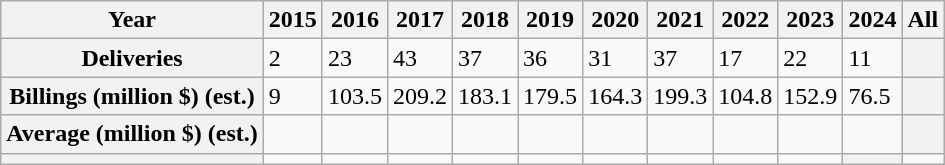<table class="wikitable">
<tr>
<th>Year</th>
<th>2015</th>
<th>2016</th>
<th>2017</th>
<th>2018</th>
<th>2019</th>
<th>2020</th>
<th>2021</th>
<th>2022</th>
<th>2023</th>
<th>2024</th>
<th>All</th>
</tr>
<tr>
<th>Deliveries</th>
<td>2</td>
<td>23</td>
<td>43</td>
<td>37</td>
<td>36</td>
<td>31</td>
<td>37</td>
<td>17</td>
<td>22</td>
<td>11</td>
<th></th>
</tr>
<tr>
<th>Billings (million $) (est.)</th>
<td>9</td>
<td>103.5</td>
<td>209.2</td>
<td>183.1</td>
<td>179.5</td>
<td>164.3</td>
<td>199.3</td>
<td>104.8</td>
<td>152.9</td>
<td>76.5</td>
<th></th>
</tr>
<tr>
<th>Average (million $) (est.)</th>
<td></td>
<td></td>
<td></td>
<td></td>
<td></td>
<td></td>
<td></td>
<td></td>
<td></td>
<td></td>
<th></th>
</tr>
<tr>
<th></th>
<td></td>
<td></td>
<td></td>
<td></td>
<td></td>
<td></td>
<td></td>
<td></td>
<td></td>
<th></th>
</tr>
</table>
